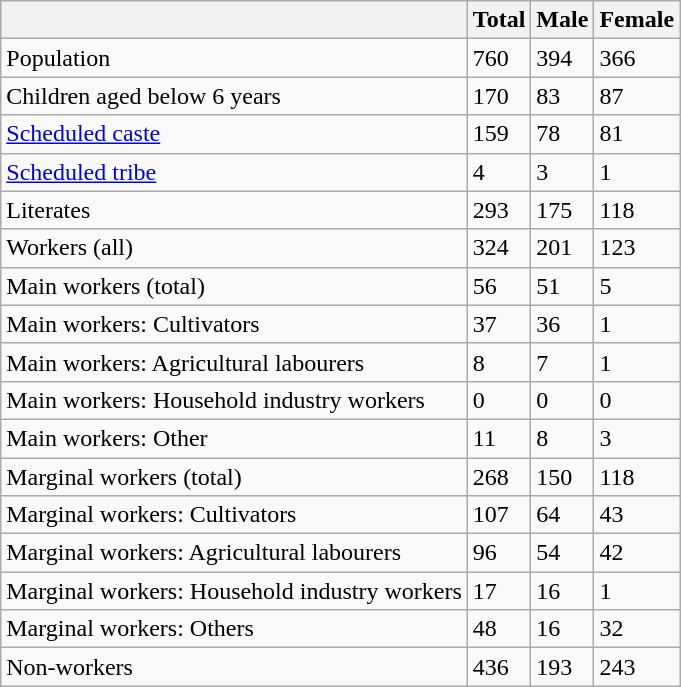<table class="wikitable sortable">
<tr>
<th></th>
<th>Total</th>
<th>Male</th>
<th>Female</th>
</tr>
<tr>
<td>Population</td>
<td>760</td>
<td>394</td>
<td>366</td>
</tr>
<tr>
<td>Children aged below 6 years</td>
<td>170</td>
<td>83</td>
<td>87</td>
</tr>
<tr>
<td><a href='#'>Scheduled caste</a></td>
<td>159</td>
<td>78</td>
<td>81</td>
</tr>
<tr>
<td><a href='#'>Scheduled tribe</a></td>
<td>4</td>
<td>3</td>
<td>1</td>
</tr>
<tr>
<td>Literates</td>
<td>293</td>
<td>175</td>
<td>118</td>
</tr>
<tr>
<td>Workers (all)</td>
<td>324</td>
<td>201</td>
<td>123</td>
</tr>
<tr>
<td>Main workers (total)</td>
<td>56</td>
<td>51</td>
<td>5</td>
</tr>
<tr>
<td>Main workers: Cultivators</td>
<td>37</td>
<td>36</td>
<td>1</td>
</tr>
<tr>
<td>Main workers: Agricultural labourers</td>
<td>8</td>
<td>7</td>
<td>1</td>
</tr>
<tr>
<td>Main workers: Household industry workers</td>
<td>0</td>
<td>0</td>
<td>0</td>
</tr>
<tr>
<td>Main workers: Other</td>
<td>11</td>
<td>8</td>
<td>3</td>
</tr>
<tr>
<td>Marginal workers (total)</td>
<td>268</td>
<td>150</td>
<td>118</td>
</tr>
<tr>
<td>Marginal workers: Cultivators</td>
<td>107</td>
<td>64</td>
<td>43</td>
</tr>
<tr>
<td>Marginal workers: Agricultural labourers</td>
<td>96</td>
<td>54</td>
<td>42</td>
</tr>
<tr>
<td>Marginal workers: Household industry workers</td>
<td>17</td>
<td>16</td>
<td>1</td>
</tr>
<tr>
<td>Marginal workers: Others</td>
<td>48</td>
<td>16</td>
<td>32</td>
</tr>
<tr>
<td>Non-workers</td>
<td>436</td>
<td>193</td>
<td>243</td>
</tr>
</table>
